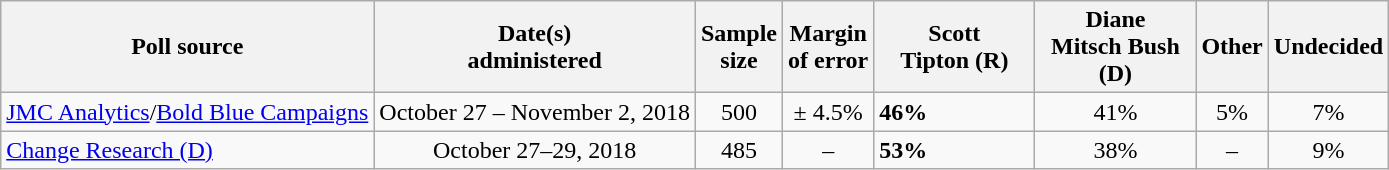<table class="wikitable">
<tr>
<th>Poll source</th>
<th>Date(s)<br>administered</th>
<th>Sample<br>size</th>
<th>Margin<br>of error</th>
<th style="width:100px;">Scott<br>Tipton (R)</th>
<th style="width:100px;">Diane<br>Mitsch Bush (D)</th>
<th>Other</th>
<th>Undecided</th>
</tr>
<tr>
<td><a href='#'>JMC Analytics</a>/<a href='#'>Bold Blue Campaigns</a></td>
<td align="center">October 27 – November 2, 2018</td>
<td align="center">500</td>
<td align="center">± 4.5%</td>
<td><strong>46%</strong></td>
<td align="center">41%</td>
<td align="center">5%</td>
<td align="center">7%</td>
</tr>
<tr>
<td><a href='#'>Change Research (D)</a></td>
<td align="center">October 27–29, 2018</td>
<td align="center">485</td>
<td align="center">–</td>
<td><strong>53%</strong></td>
<td align="center">38%</td>
<td align="center">–</td>
<td align="center">9%</td>
</tr>
</table>
